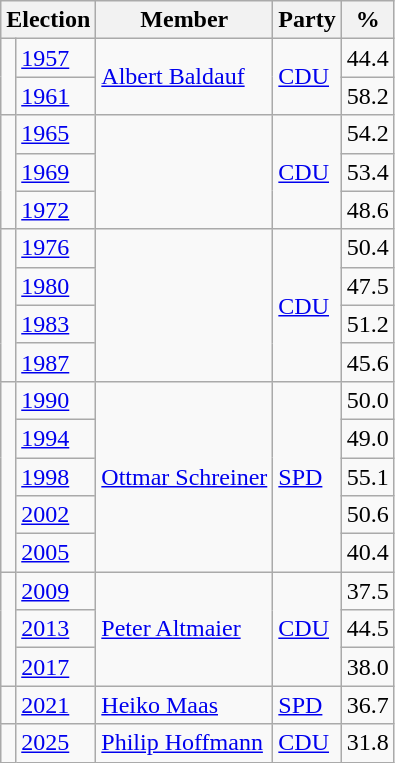<table class=wikitable>
<tr>
<th colspan=2>Election</th>
<th>Member</th>
<th>Party</th>
<th>%</th>
</tr>
<tr>
<td rowspan=2 bgcolor=></td>
<td><a href='#'>1957</a></td>
<td rowspan=2><a href='#'>Albert Baldauf</a></td>
<td rowspan=2><a href='#'>CDU</a></td>
<td align=right>44.4</td>
</tr>
<tr>
<td><a href='#'>1961</a></td>
<td align=right>58.2</td>
</tr>
<tr>
<td rowspan=3 bgcolor=></td>
<td><a href='#'>1965</a></td>
<td rowspan=3></td>
<td rowspan=3><a href='#'>CDU</a></td>
<td align=right>54.2</td>
</tr>
<tr>
<td><a href='#'>1969</a></td>
<td align=right>53.4</td>
</tr>
<tr>
<td><a href='#'>1972</a></td>
<td align=right>48.6</td>
</tr>
<tr>
<td rowspan=4 bgcolor=></td>
<td><a href='#'>1976</a></td>
<td rowspan=4></td>
<td rowspan=4><a href='#'>CDU</a></td>
<td align=right>50.4</td>
</tr>
<tr>
<td><a href='#'>1980</a></td>
<td align=right>47.5</td>
</tr>
<tr>
<td><a href='#'>1983</a></td>
<td align=right>51.2</td>
</tr>
<tr>
<td><a href='#'>1987</a></td>
<td align=right>45.6</td>
</tr>
<tr>
<td rowspan=5 bgcolor=></td>
<td><a href='#'>1990</a></td>
<td rowspan=5><a href='#'>Ottmar Schreiner</a></td>
<td rowspan=5><a href='#'>SPD</a></td>
<td align=right>50.0</td>
</tr>
<tr>
<td><a href='#'>1994</a></td>
<td align=right>49.0</td>
</tr>
<tr>
<td><a href='#'>1998</a></td>
<td align=right>55.1</td>
</tr>
<tr>
<td><a href='#'>2002</a></td>
<td align=right>50.6</td>
</tr>
<tr>
<td><a href='#'>2005</a></td>
<td align=right>40.4</td>
</tr>
<tr>
<td rowspan=3 bgcolor=></td>
<td><a href='#'>2009</a></td>
<td rowspan=3><a href='#'>Peter Altmaier</a></td>
<td rowspan=3><a href='#'>CDU</a></td>
<td align=right>37.5</td>
</tr>
<tr>
<td><a href='#'>2013</a></td>
<td align=right>44.5</td>
</tr>
<tr>
<td><a href='#'>2017</a></td>
<td align=right>38.0</td>
</tr>
<tr>
<td bgcolor=></td>
<td><a href='#'>2021</a></td>
<td><a href='#'>Heiko Maas</a></td>
<td><a href='#'>SPD</a></td>
<td align=right>36.7</td>
</tr>
<tr>
<td bgcolor=></td>
<td><a href='#'>2025</a></td>
<td><a href='#'>Philip Hoffmann</a></td>
<td><a href='#'>CDU</a></td>
<td align=right>31.8</td>
</tr>
</table>
